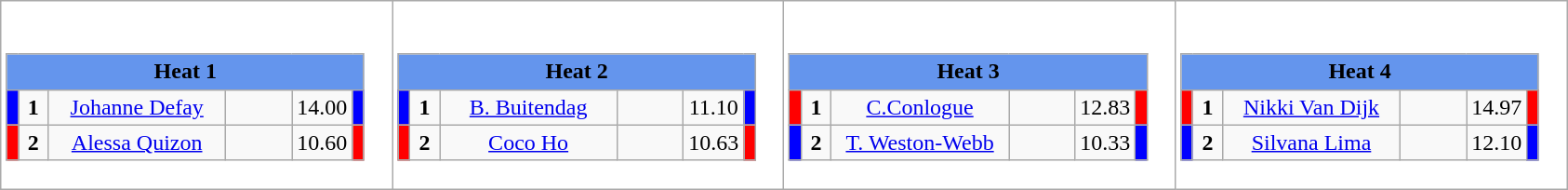<table class="wikitable" style="background:#fff;">
<tr>
<td><div><br><table class="wikitable">
<tr>
<td colspan="6"  style="text-align:center; background:#6495ed;"><strong>Heat 1</strong></td>
</tr>
<tr>
<td style="width:01px; background: #00f;"></td>
<td style="width:14px; text-align:center;"><strong>1</strong></td>
<td style="width:120px; text-align:center;"><a href='#'>Johanne Defay</a></td>
<td style="width:40px; text-align:center;"></td>
<td style="width:20px; text-align:center;">14.00</td>
<td style="width:01px; background: #00f;"></td>
</tr>
<tr>
<td style="width:01px; background: #f00;"></td>
<td style="width:14px; text-align:center;"><strong>2</strong></td>
<td style="width:120px; text-align:center;"><a href='#'>Alessa Quizon</a></td>
<td style="width:40px; text-align:center;"></td>
<td style="width:20px; text-align:center;">10.60</td>
<td style="width:01px; background: #f00;"></td>
</tr>
</table>
</div></td>
<td><div><br><table class="wikitable">
<tr>
<td colspan="6"  style="text-align:center; background:#6495ed;"><strong>Heat 2</strong></td>
</tr>
<tr>
<td style="width:01px; background: #00f;"></td>
<td style="width:14px; text-align:center;"><strong>1</strong></td>
<td style="width:120px; text-align:center;"><a href='#'>B. Buitendag</a></td>
<td style="width:40px; text-align:center;"></td>
<td style="width:20px; text-align:center;">11.10</td>
<td style="width:01px; background: #00f;"></td>
</tr>
<tr>
<td style="width:01px; background: #f00;"></td>
<td style="width:14px; text-align:center;"><strong>2</strong></td>
<td style="width:120px; text-align:center;"><a href='#'>Coco Ho</a></td>
<td style="width:40px; text-align:center;"></td>
<td style="width:20px; text-align:center;">10.63</td>
<td style="width:01px; background: #f00;"></td>
</tr>
</table>
</div></td>
<td><div><br><table class="wikitable">
<tr>
<td colspan="6"  style="text-align:center; background:#6495ed;"><strong>Heat 3</strong></td>
</tr>
<tr>
<td style="width:01px; background: #f00;"></td>
<td style="width:14px; text-align:center;"><strong>1</strong></td>
<td style="width:120px; text-align:center;"><a href='#'>C.Conlogue</a></td>
<td style="width:40px; text-align:center;"></td>
<td style="width:20px; text-align:center;">12.83</td>
<td style="width:01px; background: #f00;"></td>
</tr>
<tr>
<td style="width:01px; background: #00f;"></td>
<td style="width:14px; text-align:center;"><strong>2</strong></td>
<td style="width:120px; text-align:center;"><a href='#'>T. Weston-Webb</a></td>
<td style="width:40px; text-align:center;"></td>
<td style="width:20px; text-align:center;">10.33</td>
<td style="width:01px; background: #00f;"></td>
</tr>
</table>
</div></td>
<td><div><br><table class="wikitable">
<tr>
<td colspan="6"  style="text-align:center; background:#6495ed;"><strong>Heat 4</strong></td>
</tr>
<tr>
<td style="width:01px; background: #f00;"></td>
<td style="width:14px; text-align:center;"><strong>1</strong></td>
<td style="width:120px; text-align:center;"><a href='#'>Nikki Van Dijk</a></td>
<td style="width:40px; text-align:center;"></td>
<td style="width:20px; text-align:center;">14.97</td>
<td style="width:01px; background: #f00;"></td>
</tr>
<tr>
<td style="width:01px; background: #00f;"></td>
<td style="width:14px; text-align:center;"><strong>2</strong></td>
<td style="width:120px; text-align:center;"><a href='#'>Silvana Lima</a></td>
<td style="width:40px; text-align:center;"></td>
<td style="width:20px; text-align:center;">12.10</td>
<td style="width:01px; background: #00f;"></td>
</tr>
</table>
</div></td>
</tr>
</table>
